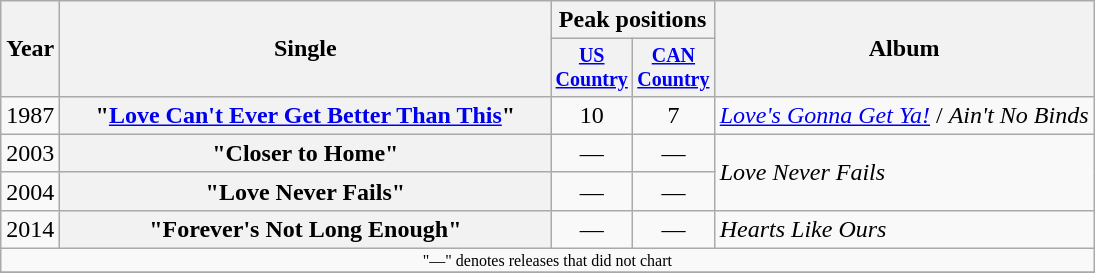<table class="wikitable plainrowheaders" style="text-align:center;">
<tr>
<th rowspan="2">Year</th>
<th rowspan="2" style="width:20em;">Single</th>
<th colspan="2">Peak positions</th>
<th rowspan="2">Album</th>
</tr>
<tr style="font-size:smaller;">
<th width="45"><a href='#'>US Country</a></th>
<th width="45"><a href='#'>CAN Country</a></th>
</tr>
<tr>
<td>1987</td>
<th scope="row">"<a href='#'>Love Can't Ever Get Better Than This</a>"<br></th>
<td>10</td>
<td>7</td>
<td align="left"><em><a href='#'>Love's Gonna Get Ya!</a></em> / <em>Ain't No Binds</em></td>
</tr>
<tr>
<td>2003</td>
<th scope="row">"Closer to Home" <br></th>
<td>—</td>
<td>—</td>
<td rowspan="2" align="left"><em>Love Never Fails</em></td>
</tr>
<tr>
<td>2004</td>
<th scope="row">"Love Never Fails" <br></th>
<td>—</td>
<td>—</td>
</tr>
<tr>
<td>2014</td>
<th scope="row">"Forever's Not Long Enough"<br></th>
<td>—</td>
<td>—</td>
<td align="left"><em>Hearts Like Ours</em></td>
</tr>
<tr>
<td colspan="5" style="font-size:8pt">"—" denotes releases that did not chart</td>
</tr>
<tr>
</tr>
</table>
